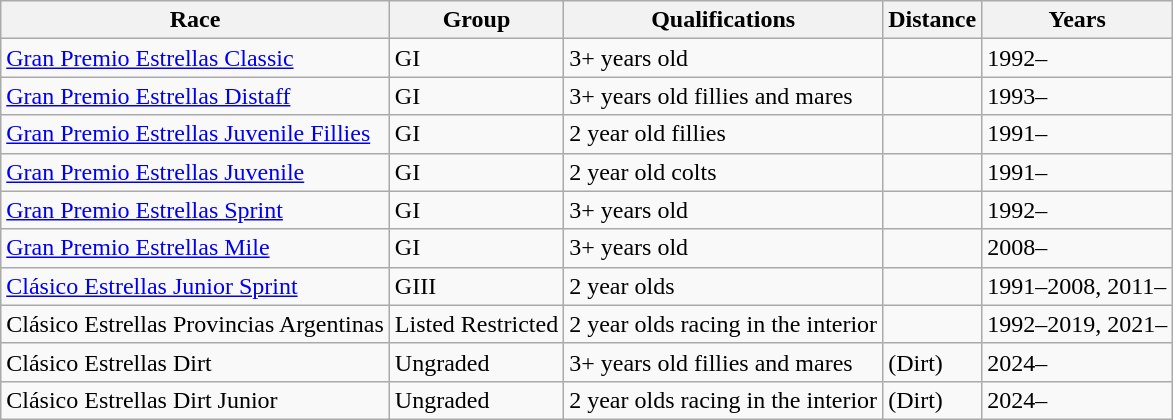<table class="wikitable">
<tr>
<th>Race</th>
<th>Group</th>
<th>Qualifications</th>
<th>Distance</th>
<th>Years</th>
</tr>
<tr>
<td><a href='#'>Gran Premio Estrellas Classic</a></td>
<td>GI</td>
<td>3+ years old</td>
<td></td>
<td>1992–</td>
</tr>
<tr>
<td><a href='#'>Gran Premio Estrellas Distaff</a></td>
<td>GI</td>
<td>3+ years old fillies and mares</td>
<td></td>
<td>1993–</td>
</tr>
<tr>
<td><a href='#'>Gran Premio Estrellas Juvenile Fillies</a></td>
<td>GI</td>
<td>2 year old fillies</td>
<td></td>
<td>1991–</td>
</tr>
<tr>
<td><a href='#'>Gran Premio Estrellas Juvenile</a></td>
<td>GI</td>
<td>2 year old colts</td>
<td></td>
<td>1991–</td>
</tr>
<tr>
<td><a href='#'>Gran Premio Estrellas Sprint</a></td>
<td>GI</td>
<td>3+ years old</td>
<td></td>
<td>1992–</td>
</tr>
<tr>
<td><a href='#'>Gran Premio Estrellas Mile</a></td>
<td>GI</td>
<td>3+ years old</td>
<td></td>
<td>2008–</td>
</tr>
<tr>
<td><a href='#'>Clásico Estrellas Junior Sprint</a></td>
<td>GIII</td>
<td>2 year olds</td>
<td></td>
<td>1991–2008, 2011–</td>
</tr>
<tr>
<td>Clásico Estrellas Provincias Argentinas</td>
<td>Listed Restricted</td>
<td>2 year olds racing in the interior</td>
<td></td>
<td>1992–2019, 2021–</td>
</tr>
<tr>
<td>Clásico Estrellas Dirt</td>
<td>Ungraded</td>
<td>3+ years old fillies and mares</td>
<td> (Dirt)</td>
<td>2024–</td>
</tr>
<tr>
<td>Clásico Estrellas Dirt Junior</td>
<td>Ungraded</td>
<td>2 year olds racing in the interior</td>
<td> (Dirt)</td>
<td>2024–</td>
</tr>
</table>
